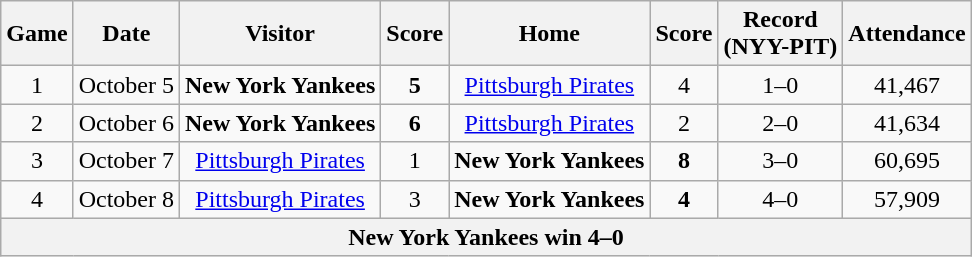<table class="wikitable">
<tr>
<th>Game</th>
<th>Date</th>
<th>Visitor</th>
<th>Score</th>
<th>Home</th>
<th>Score</th>
<th>Record<br>(NYY-PIT)</th>
<th>Attendance</th>
</tr>
<tr>
<td align = center>1</td>
<td>October 5</td>
<td align = center><strong>New York Yankees</strong></td>
<td align = center><strong>5</strong></td>
<td align = center><a href='#'>Pittsburgh Pirates</a></td>
<td align = center>4</td>
<td align = center>1–0</td>
<td align = center>41,467</td>
</tr>
<tr>
<td align = center>2</td>
<td>October 6</td>
<td align = center><strong>New York Yankees</strong></td>
<td align = center><strong>6</strong></td>
<td align = center><a href='#'>Pittsburgh Pirates</a></td>
<td align = center>2</td>
<td align = center>2–0</td>
<td align = center>41,634</td>
</tr>
<tr>
<td align = center>3</td>
<td>October 7</td>
<td align = center><a href='#'>Pittsburgh Pirates</a></td>
<td align = center>1</td>
<td align = center><strong>New York Yankees</strong></td>
<td align = center><strong>8</strong></td>
<td align = center>3–0</td>
<td align = center>60,695</td>
</tr>
<tr>
<td align = center>4</td>
<td>October 8</td>
<td align = center><a href='#'>Pittsburgh Pirates</a></td>
<td align = center>3</td>
<td align = center><strong>New York Yankees</strong></td>
<td align = center><strong>4</strong></td>
<td align = center>4–0</td>
<td align = center>57,909</td>
</tr>
<tr>
<th colspan="9">New York Yankees win 4–0</th>
</tr>
</table>
